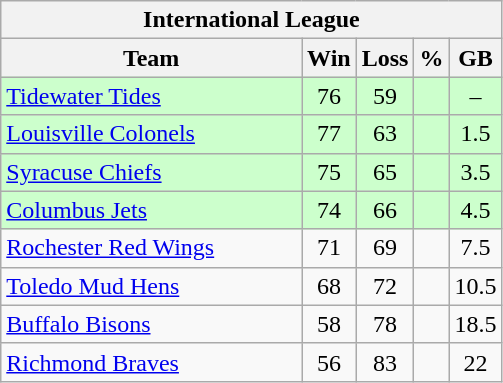<table class="wikitable">
<tr>
<th colspan="5">International League</th>
</tr>
<tr>
<th width="60%">Team</th>
<th>Win</th>
<th>Loss</th>
<th>%</th>
<th>GB</th>
</tr>
<tr align=center bgcolor=ccffcc>
<td align=left><a href='#'>Tidewater Tides</a></td>
<td>76</td>
<td>59</td>
<td></td>
<td>–</td>
</tr>
<tr align=center bgcolor=ccffcc>
<td align=left><a href='#'>Louisville Colonels</a></td>
<td>77</td>
<td>63</td>
<td></td>
<td>1.5</td>
</tr>
<tr align=center bgcolor=ccffcc>
<td align=left><a href='#'>Syracuse Chiefs</a></td>
<td>75</td>
<td>65</td>
<td></td>
<td>3.5</td>
</tr>
<tr align=center bgcolor=ccffcc>
<td align=left><a href='#'>Columbus Jets</a></td>
<td>74</td>
<td>66</td>
<td></td>
<td>4.5</td>
</tr>
<tr align=center>
<td align=left><a href='#'>Rochester Red Wings</a></td>
<td>71</td>
<td>69</td>
<td></td>
<td>7.5</td>
</tr>
<tr align=center>
<td align=left><a href='#'>Toledo Mud Hens</a></td>
<td>68</td>
<td>72</td>
<td></td>
<td>10.5</td>
</tr>
<tr align=center>
<td align=left><a href='#'>Buffalo Bisons</a></td>
<td>58</td>
<td>78</td>
<td></td>
<td>18.5</td>
</tr>
<tr align=center>
<td align=left><a href='#'>Richmond Braves</a></td>
<td>56</td>
<td>83</td>
<td></td>
<td>22</td>
</tr>
</table>
